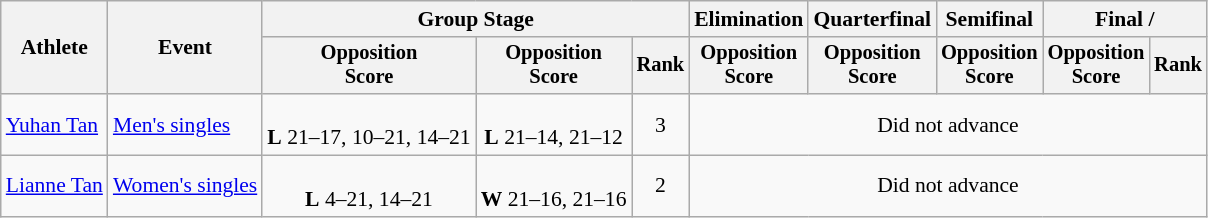<table class="wikitable" style="font-size:90%">
<tr>
<th rowspan=2>Athlete</th>
<th rowspan=2>Event</th>
<th colspan=3>Group Stage</th>
<th>Elimination</th>
<th>Quarterfinal</th>
<th>Semifinal</th>
<th colspan=2>Final / </th>
</tr>
<tr style="font-size:95%">
<th>Opposition<br>Score</th>
<th>Opposition<br>Score</th>
<th>Rank</th>
<th>Opposition<br>Score</th>
<th>Opposition<br>Score</th>
<th>Opposition<br>Score</th>
<th>Opposition<br>Score</th>
<th>Rank</th>
</tr>
<tr align=center>
<td align=left><a href='#'>Yuhan Tan</a></td>
<td align=left><a href='#'>Men's singles</a></td>
<td><br><strong>L</strong> 21–17, 10–21, 14–21</td>
<td><br><strong>L</strong> 21–14, 21–12</td>
<td>3</td>
<td colspan=5>Did not advance</td>
</tr>
<tr align=center>
<td align=left><a href='#'>Lianne Tan</a></td>
<td align=left><a href='#'>Women's singles</a></td>
<td><br><strong>L</strong> 4–21, 14–21</td>
<td><br><strong>W</strong> 21–16, 21–16</td>
<td>2</td>
<td colspan=5>Did not advance</td>
</tr>
</table>
